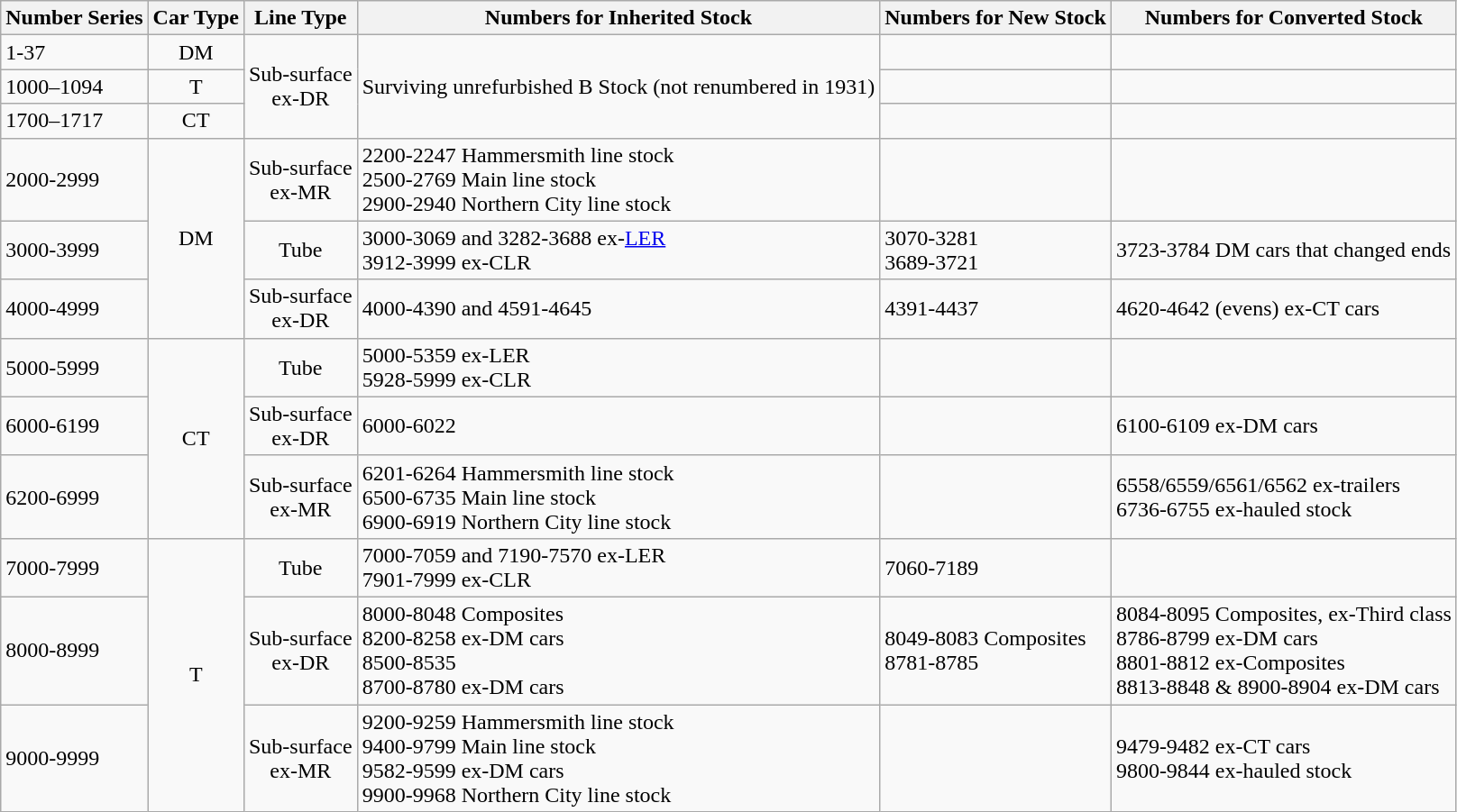<table class="wikitable">
<tr>
<th>Number Series</th>
<th>Car Type</th>
<th>Line Type</th>
<th>Numbers for Inherited Stock</th>
<th>Numbers for New Stock</th>
<th>Numbers for Converted Stock</th>
</tr>
<tr>
<td>1-37</td>
<td align=center>DM</td>
<td rowspan=3 align=center>Sub-surface<br>ex-DR</td>
<td rowspan=3>Surviving unrefurbished B Stock (not renumbered in 1931)</td>
<td></td>
<td></td>
</tr>
<tr>
<td>1000–1094</td>
<td align=center>T</td>
<td></td>
<td></td>
</tr>
<tr>
<td>1700–1717</td>
<td align=center>CT</td>
<td></td>
<td></td>
</tr>
<tr>
<td>2000-2999</td>
<td rowspan=3 align=center>DM</td>
<td align=center>Sub-surface<br>ex-MR</td>
<td>2200-2247 Hammersmith line stock<br>2500-2769 Main line stock<br>2900-2940 Northern City line stock</td>
<td></td>
<td></td>
</tr>
<tr>
<td>3000-3999</td>
<td align=center>Tube</td>
<td>3000-3069 and 3282-3688 ex-<a href='#'>LER</a><br>3912-3999 ex-CLR</td>
<td>3070-3281<br>3689-3721</td>
<td>3723-3784 DM cars that changed ends</td>
</tr>
<tr>
<td>4000-4999</td>
<td align=center>Sub-surface<br>ex-DR</td>
<td>4000-4390 and 4591-4645</td>
<td>4391-4437</td>
<td>4620-4642 (evens) ex-CT cars</td>
</tr>
<tr>
<td>5000-5999</td>
<td rowspan=3 align=center>CT</td>
<td align=center>Tube</td>
<td>5000-5359 ex-LER<br>5928-5999 ex-CLR</td>
<td></td>
<td></td>
</tr>
<tr>
<td>6000-6199</td>
<td align=center>Sub-surface<br>ex-DR</td>
<td>6000-6022</td>
<td></td>
<td>6100-6109 ex-DM cars</td>
</tr>
<tr>
<td>6200-6999</td>
<td align=center>Sub-surface<br>ex-MR</td>
<td>6201-6264 Hammersmith line stock<br>6500-6735 Main line stock<br>6900-6919 Northern City line stock</td>
<td></td>
<td>6558/6559/6561/6562 ex-trailers<br>6736-6755 ex-hauled stock</td>
</tr>
<tr>
<td>7000-7999</td>
<td rowspan=3 align=center>T</td>
<td align=center>Tube</td>
<td>7000-7059 and 7190-7570 ex-LER<br>7901-7999 ex-CLR</td>
<td>7060-7189</td>
<td></td>
</tr>
<tr>
<td>8000-8999</td>
<td align=center>Sub-surface<br>ex-DR</td>
<td>8000-8048 Composites<br>8200-8258 ex-DM cars<br>8500-8535<br>8700-8780 ex-DM cars</td>
<td>8049-8083 Composites<br>8781-8785</td>
<td>8084-8095 Composites, ex-Third class<br>8786-8799 ex-DM cars<br>8801-8812 ex-Composites<br>8813-8848 & 8900-8904 ex-DM cars</td>
</tr>
<tr>
<td>9000-9999</td>
<td align=center>Sub-surface<br>ex-MR</td>
<td>9200-9259 Hammersmith line stock<br>9400-9799 Main line stock<br>9582-9599 ex-DM cars<br>9900-9968 Northern City line stock</td>
<td></td>
<td>9479-9482 ex-CT cars<br>9800-9844 ex-hauled stock</td>
</tr>
</table>
